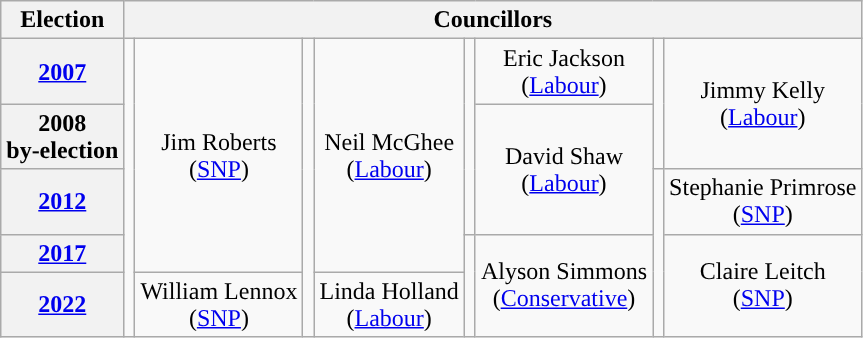<table class="wikitable" style="text-align:center">
<tr>
<th>Election</th>
<th colspan=8>Councillors</th>
</tr>
<tr>
<th><a href='#'>2007</a></th>
<td rowspan=5; style="background-color: "></td>
<td rowspan=4>Jim Roberts<br>(<a href='#'>SNP</a>)</td>
<td rowspan=5; style="background-color: "></td>
<td rowspan=4>Neil McGhee<br>(<a href='#'>Labour</a>)</td>
<td rowspan=3; style="background-color: "></td>
<td rowspan=1>Eric Jackson<br>(<a href='#'>Labour</a>)</td>
<td rowspan=2; style="background-color: "></td>
<td rowspan=2>Jimmy Kelly<br>(<a href='#'>Labour</a>)</td>
</tr>
<tr>
<th>2008<br>by-election</th>
<td rowspan=2>David Shaw<br>(<a href='#'>Labour</a>)</td>
</tr>
<tr>
<th><a href='#'>2012</a></th>
<td rowspan=3; style="background-color: "></td>
<td rowspan=1>Stephanie Primrose<br>(<a href='#'>SNP</a>)</td>
</tr>
<tr>
<th><a href='#'>2017</a></th>
<td rowspan=2; style="background-color: "></td>
<td rowspan=2>Alyson Simmons<br>(<a href='#'>Conservative</a>)</td>
<td rowspan=2>Claire Leitch<br>(<a href='#'>SNP</a>)</td>
</tr>
<tr>
<th><a href='#'>2022</a></th>
<td rowspan=1>William Lennox<br>(<a href='#'>SNP</a>)</td>
<td rowspan=1>Linda Holland<br>(<a href='#'>Labour</a>)</td>
</tr>
</table>
